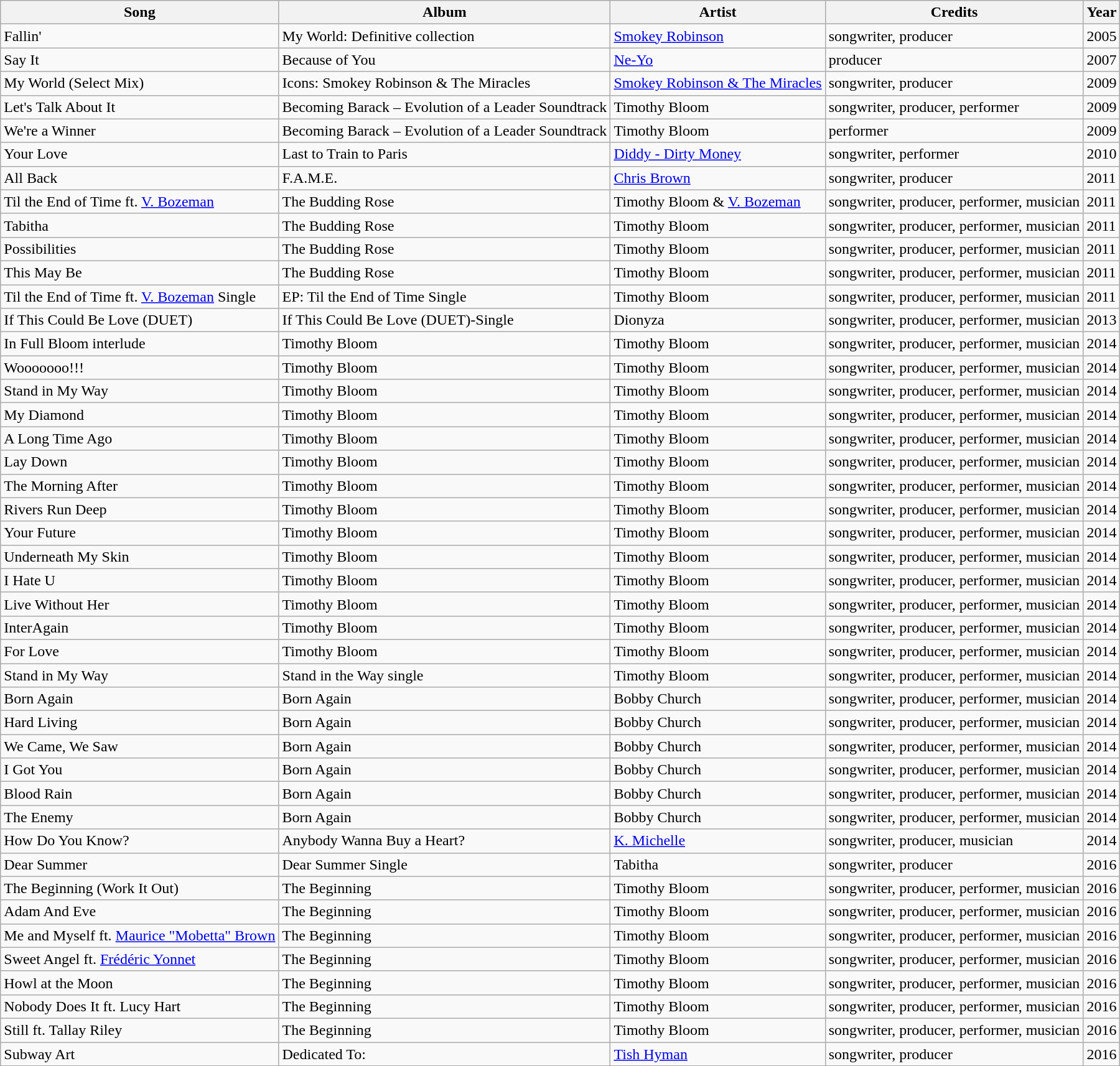<table class="wikitable">
<tr>
<th>Song</th>
<th>Album</th>
<th>Artist</th>
<th>Credits</th>
<th>Year</th>
</tr>
<tr>
<td>Fallin'</td>
<td>My World: Definitive collection</td>
<td><a href='#'>Smokey Robinson</a></td>
<td>songwriter, producer</td>
<td>2005</td>
</tr>
<tr>
<td>Say It</td>
<td>Because of You</td>
<td><a href='#'>Ne-Yo</a></td>
<td>producer</td>
<td>2007</td>
</tr>
<tr>
<td>My World (Select Mix)</td>
<td>Icons: Smokey Robinson & The Miracles</td>
<td><a href='#'>Smokey Robinson & The Miracles</a></td>
<td>songwriter, producer</td>
<td>2009</td>
</tr>
<tr>
<td>Let's Talk About It</td>
<td>Becoming Barack – Evolution of a Leader Soundtrack</td>
<td>Timothy Bloom</td>
<td>songwriter, producer, performer</td>
<td>2009</td>
</tr>
<tr>
<td>We're a Winner</td>
<td>Becoming Barack – Evolution of a Leader Soundtrack</td>
<td>Timothy Bloom</td>
<td>performer</td>
<td>2009</td>
</tr>
<tr>
<td>Your Love </td>
<td>Last to Train to Paris</td>
<td><a href='#'>Diddy - Dirty Money</a></td>
<td>songwriter, performer</td>
<td>2010</td>
</tr>
<tr>
<td>All Back</td>
<td>F.A.M.E.</td>
<td><a href='#'>Chris Brown</a></td>
<td>songwriter, producer</td>
<td>2011</td>
</tr>
<tr>
<td>Til the End of Time ft. <a href='#'>V. Bozeman</a></td>
<td>The Budding Rose</td>
<td>Timothy Bloom & <a href='#'>V. Bozeman</a></td>
<td>songwriter, producer, performer, musician</td>
<td>2011</td>
</tr>
<tr>
<td>Tabitha</td>
<td>The Budding Rose</td>
<td>Timothy Bloom</td>
<td>songwriter, producer, performer, musician</td>
<td>2011</td>
</tr>
<tr>
<td>Possibilities</td>
<td>The Budding Rose</td>
<td>Timothy Bloom</td>
<td>songwriter, producer, performer, musician</td>
<td>2011</td>
</tr>
<tr>
<td>This May Be</td>
<td>The Budding Rose</td>
<td>Timothy Bloom</td>
<td>songwriter, producer, performer, musician</td>
<td>2011</td>
</tr>
<tr>
<td>Til the End of Time ft. <a href='#'>V. Bozeman</a> Single</td>
<td>EP: Til the End of Time Single</td>
<td>Timothy Bloom</td>
<td>songwriter, producer, performer, musician</td>
<td>2011</td>
</tr>
<tr>
<td>If This Could Be Love (DUET)</td>
<td>If This Could Be Love (DUET)-Single</td>
<td>Dionyza</td>
<td>songwriter, producer, performer, musician</td>
<td>2013</td>
</tr>
<tr>
<td>In Full Bloom interlude</td>
<td>Timothy Bloom</td>
<td>Timothy Bloom</td>
<td>songwriter, producer, performer, musician</td>
<td>2014</td>
</tr>
<tr>
<td>Wooooooo!!!</td>
<td>Timothy Bloom</td>
<td>Timothy Bloom</td>
<td>songwriter, producer, performer, musician</td>
<td>2014</td>
</tr>
<tr>
<td>Stand in My Way</td>
<td>Timothy Bloom</td>
<td>Timothy Bloom</td>
<td>songwriter, producer, performer, musician</td>
<td>2014</td>
</tr>
<tr>
<td>My Diamond</td>
<td>Timothy Bloom</td>
<td>Timothy Bloom</td>
<td>songwriter, producer, performer, musician</td>
<td>2014</td>
</tr>
<tr>
<td>A Long Time Ago</td>
<td>Timothy Bloom</td>
<td>Timothy Bloom</td>
<td>songwriter, producer, performer, musician</td>
<td>2014</td>
</tr>
<tr>
<td>Lay Down</td>
<td>Timothy Bloom</td>
<td>Timothy Bloom</td>
<td>songwriter, producer, performer, musician</td>
<td>2014</td>
</tr>
<tr>
<td>The Morning After</td>
<td>Timothy Bloom</td>
<td>Timothy Bloom</td>
<td>songwriter, producer, performer, musician</td>
<td>2014</td>
</tr>
<tr>
<td>Rivers Run Deep</td>
<td>Timothy Bloom</td>
<td>Timothy Bloom</td>
<td>songwriter, producer, performer, musician</td>
<td>2014</td>
</tr>
<tr>
<td>Your Future</td>
<td>Timothy Bloom</td>
<td>Timothy Bloom</td>
<td>songwriter, producer, performer, musician</td>
<td>2014</td>
</tr>
<tr>
<td>Underneath My Skin</td>
<td>Timothy Bloom</td>
<td>Timothy Bloom</td>
<td>songwriter, producer, performer, musician</td>
<td>2014</td>
</tr>
<tr>
<td>I Hate U</td>
<td>Timothy Bloom</td>
<td>Timothy Bloom</td>
<td>songwriter, producer, performer, musician</td>
<td>2014</td>
</tr>
<tr>
<td>Live Without Her</td>
<td>Timothy Bloom</td>
<td>Timothy Bloom</td>
<td>songwriter, producer, performer, musician</td>
<td>2014</td>
</tr>
<tr>
<td>InterAgain</td>
<td>Timothy Bloom</td>
<td>Timothy Bloom</td>
<td>songwriter, producer, performer, musician</td>
<td>2014</td>
</tr>
<tr>
<td>For Love</td>
<td>Timothy Bloom</td>
<td>Timothy Bloom</td>
<td>songwriter, producer, performer, musician</td>
<td>2014</td>
</tr>
<tr>
<td>Stand in My Way</td>
<td>Stand in the Way single</td>
<td>Timothy Bloom</td>
<td>songwriter, producer, performer, musician</td>
<td>2014</td>
</tr>
<tr>
<td>Born Again</td>
<td>Born Again</td>
<td>Bobby Church</td>
<td>songwriter, producer, performer, musician</td>
<td>2014</td>
</tr>
<tr>
<td>Hard Living</td>
<td>Born Again</td>
<td>Bobby Church</td>
<td>songwriter, producer, performer, musician</td>
<td>2014</td>
</tr>
<tr>
<td>We Came, We Saw</td>
<td>Born Again</td>
<td>Bobby Church</td>
<td>songwriter, producer, performer, musician</td>
<td>2014</td>
</tr>
<tr>
<td>I Got You</td>
<td>Born Again</td>
<td>Bobby Church</td>
<td>songwriter, producer, performer, musician</td>
<td>2014</td>
</tr>
<tr>
<td>Blood Rain</td>
<td>Born Again</td>
<td>Bobby Church</td>
<td>songwriter, producer, performer, musician</td>
<td>2014</td>
</tr>
<tr>
<td>The Enemy</td>
<td>Born Again</td>
<td>Bobby Church</td>
<td>songwriter, producer, performer, musician</td>
<td>2014</td>
</tr>
<tr>
<td>How Do You Know?</td>
<td>Anybody Wanna Buy a Heart?</td>
<td><a href='#'>K. Michelle</a></td>
<td>songwriter, producer, musician</td>
<td>2014</td>
</tr>
<tr>
<td>Dear Summer</td>
<td>Dear Summer Single</td>
<td>Tabitha</td>
<td>songwriter, producer</td>
<td>2016</td>
</tr>
<tr>
<td>The Beginning (Work It Out)</td>
<td>The Beginning</td>
<td>Timothy Bloom</td>
<td>songwriter, producer, performer, musician</td>
<td>2016</td>
</tr>
<tr>
<td>Adam And Eve</td>
<td>The Beginning</td>
<td>Timothy Bloom</td>
<td>songwriter, producer, performer, musician</td>
<td>2016</td>
</tr>
<tr>
<td>Me and Myself ft. <a href='#'>Maurice "Mobetta" Brown</a></td>
<td>The Beginning</td>
<td>Timothy Bloom</td>
<td>songwriter, producer, performer, musician</td>
<td>2016</td>
</tr>
<tr>
<td>Sweet Angel ft. <a href='#'>Frédéric Yonnet</a></td>
<td>The Beginning</td>
<td>Timothy Bloom</td>
<td>songwriter, producer, performer, musician</td>
<td>2016</td>
</tr>
<tr>
<td>Howl at the Moon</td>
<td>The Beginning</td>
<td>Timothy Bloom</td>
<td>songwriter, producer, performer, musician</td>
<td>2016</td>
</tr>
<tr>
<td>Nobody Does It ft. Lucy Hart</td>
<td>The Beginning</td>
<td>Timothy Bloom</td>
<td>songwriter, producer, performer, musician</td>
<td>2016</td>
</tr>
<tr>
<td>Still ft. Tallay Riley</td>
<td>The Beginning</td>
<td>Timothy Bloom</td>
<td>songwriter, producer, performer, musician</td>
<td>2016</td>
</tr>
<tr>
<td>Subway Art</td>
<td>Dedicated To:</td>
<td><a href='#'>Tish Hyman</a></td>
<td>songwriter, producer</td>
<td>2016</td>
</tr>
</table>
